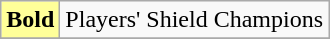<table class="wikitable">
<tr>
<td bgcolor=#FFFF99><strong>Bold</strong></td>
<td>Players' Shield Champions</td>
</tr>
<tr>
</tr>
</table>
